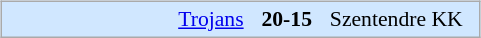<table width="100%" align=center>
<tr>
<td valign="top" width="50%"><br><table align=center cellpadding="3" cellspacing="0" style="background: #D0E7FF; border: 1px #aaa solid; border-collapse:collapse; font-size:95%;" width=320>
<tr style=font-size:95%>
<td align=center width=50></td>
<td width=85 align=right><a href='#'>Trojans</a></td>
<td align=center width=40><strong>20-15</strong></td>
<td width=85>Szentendre KK</td>
</tr>
</table>
</td>
<td valign="top" width="50%"><br><table align=center cellpadding="3" cellspacing="0" width=320>
</table>
</td>
</tr>
</table>
